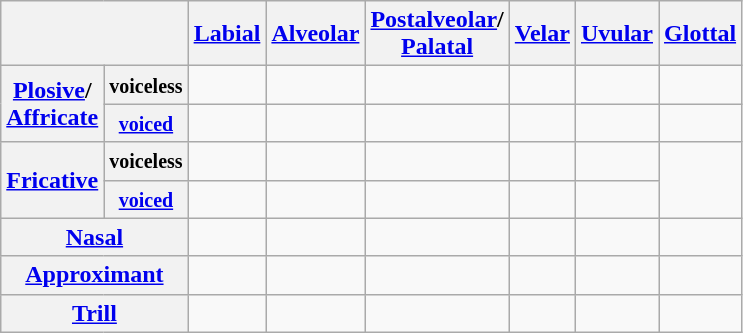<table class="wikitable" style="text-align:center">
<tr>
<th colspan="2"></th>
<th><a href='#'>Labial</a></th>
<th><a href='#'>Alveolar</a></th>
<th><a href='#'>Postalveolar</a>/<br><a href='#'>Palatal</a></th>
<th><a href='#'>Velar</a></th>
<th><a href='#'>Uvular</a></th>
<th><a href='#'>Glottal</a></th>
</tr>
<tr>
<th rowspan="2"><a href='#'>Plosive</a>/<br><a href='#'>Affricate</a></th>
<th><small>voiceless</small></th>
<td></td>
<td></td>
<td></td>
<td></td>
<td></td>
<td></td>
</tr>
<tr>
<th><a href='#'><small>voiced</small></a></th>
<td></td>
<td></td>
<td></td>
<td></td>
<td></td>
<td></td>
</tr>
<tr>
<th rowspan="2"><a href='#'>Fricative</a></th>
<th><small>voiceless</small></th>
<td></td>
<td></td>
<td></td>
<td></td>
<td></td>
<td rowspan="2"></td>
</tr>
<tr>
<th><a href='#'><small>voiced</small></a></th>
<td></td>
<td></td>
<td></td>
<td></td>
<td></td>
</tr>
<tr>
<th colspan="2"><a href='#'>Nasal</a></th>
<td></td>
<td></td>
<td></td>
<td></td>
<td></td>
<td></td>
</tr>
<tr>
<th colspan="2"><a href='#'>Approximant</a></th>
<td></td>
<td></td>
<td></td>
<td></td>
<td></td>
<td></td>
</tr>
<tr>
<th colspan="2"><a href='#'>Trill</a></th>
<td></td>
<td></td>
<td></td>
<td></td>
<td></td>
<td></td>
</tr>
</table>
